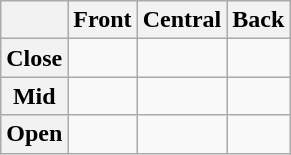<table class="wikitable" style="text-align:center;">
<tr>
<th></th>
<th>Front</th>
<th>Central</th>
<th>Back</th>
</tr>
<tr>
<th>Close</th>
<td></td>
<td></td>
<td></td>
</tr>
<tr>
<th>Mid</th>
<td></td>
<td></td>
<td></td>
</tr>
<tr>
<th>Open</th>
<td></td>
<td></td>
<td></td>
</tr>
</table>
